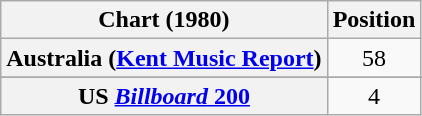<table class="wikitable sortable plainrowheaders">
<tr>
<th scope="col">Chart (1980)</th>
<th scope="col">Position</th>
</tr>
<tr>
<th scope = "row">Australia (<a href='#'>Kent Music Report</a>)</th>
<td style="text-align:center;">58</td>
</tr>
<tr>
</tr>
<tr>
</tr>
<tr>
<th scope = "row">US <a href='#'><em>Billboard</em> 200</a></th>
<td style="text-align:center;">4</td>
</tr>
</table>
